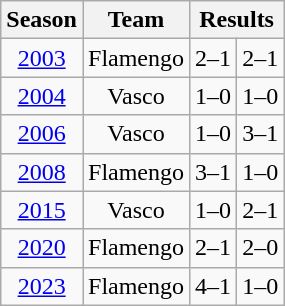<table class="wikitable">
<tr>
<th>Season</th>
<th>Team</th>
<th colspan="2">Results</th>
</tr>
<tr align="center">
<td><a href='#'>2003</a></td>
<td>Flamengo</td>
<td>2–1</td>
<td>2–1</td>
</tr>
<tr align="center">
<td><a href='#'>2004</a></td>
<td>Vasco</td>
<td>1–0</td>
<td>1–0</td>
</tr>
<tr align="center">
<td><a href='#'>2006</a></td>
<td>Vasco</td>
<td>1–0</td>
<td>3–1</td>
</tr>
<tr align="center">
<td><a href='#'>2008</a></td>
<td>Flamengo</td>
<td>3–1</td>
<td>1–0</td>
</tr>
<tr align="center">
<td><a href='#'>2015</a></td>
<td>Vasco</td>
<td>1–0</td>
<td>2–1</td>
</tr>
<tr align="center">
<td><a href='#'>2020</a></td>
<td>Flamengo</td>
<td>2–1</td>
<td>2–0</td>
</tr>
<tr align="center">
<td><a href='#'>2023</a></td>
<td>Flamengo</td>
<td>4–1</td>
<td>1–0</td>
</tr>
</table>
